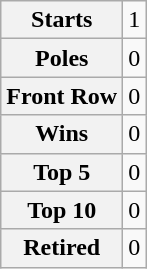<table class="wikitable" style="text-align:center">
<tr>
<th>Starts</th>
<td>1</td>
</tr>
<tr>
<th>Poles</th>
<td>0</td>
</tr>
<tr>
<th>Front Row</th>
<td>0</td>
</tr>
<tr>
<th>Wins</th>
<td>0</td>
</tr>
<tr>
<th>Top 5</th>
<td>0</td>
</tr>
<tr>
<th>Top 10</th>
<td>0</td>
</tr>
<tr>
<th>Retired</th>
<td>0</td>
</tr>
</table>
